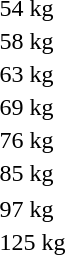<table>
<tr>
<td>54 kg</td>
<td></td>
<td></td>
<td></td>
</tr>
<tr>
<td>58 kg</td>
<td></td>
<td></td>
<td></td>
</tr>
<tr>
<td>63 kg</td>
<td></td>
<td></td>
<td></td>
</tr>
<tr>
<td>69 kg</td>
<td></td>
<td></td>
<td></td>
</tr>
<tr>
<td>76 kg</td>
<td></td>
<td></td>
<td></td>
</tr>
<tr>
<td>85 kg</td>
<td></td>
<td></td>
<td></td>
</tr>
<tr>
</tr>
<tr>
<td>97 kg</td>
<td></td>
<td></td>
<td></td>
</tr>
<tr>
<td>125 kg</td>
<td></td>
<td></td>
<td></td>
</tr>
</table>
